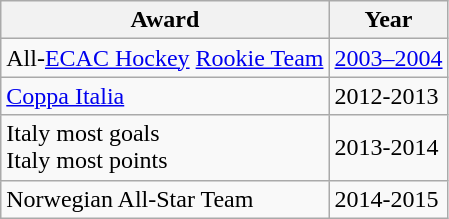<table class="wikitable">
<tr>
<th>Award</th>
<th>Year</th>
</tr>
<tr>
<td>All-<a href='#'>ECAC Hockey</a> <a href='#'>Rookie Team</a></td>
<td><a href='#'>2003–2004</a></td>
</tr>
<tr>
<td><a href='#'>Coppa Italia</a></td>
<td>2012-2013</td>
</tr>
<tr>
<td>Italy most goals<br>Italy most points</td>
<td>2013-2014</td>
</tr>
<tr>
<td>Norwegian All-Star Team</td>
<td>2014-2015</td>
</tr>
</table>
